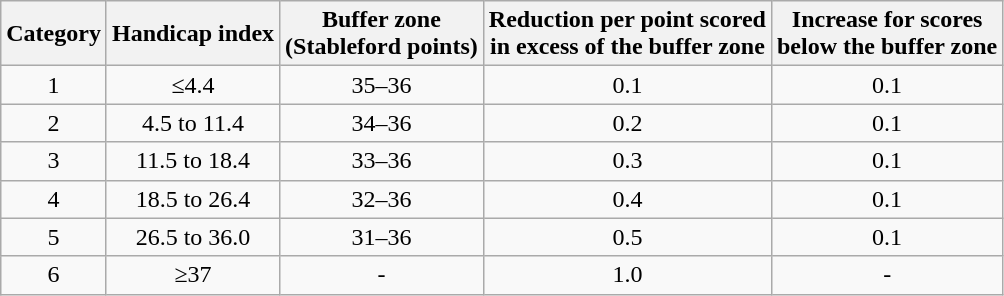<table class="wikitable" style="float: center;">
<tr>
<th>Category</th>
<th>Handicap index</th>
<th>Buffer zone<br>(Stableford points)</th>
<th>Reduction per point scored<br>in excess of the buffer zone</th>
<th>Increase for scores<br>below the buffer zone</th>
</tr>
<tr>
<td align="center">1</td>
<td align="center">≤4.4</td>
<td align="center">35–36</td>
<td align="center">0.1</td>
<td align="center">0.1</td>
</tr>
<tr>
<td align="center">2</td>
<td align="center">4.5 to 11.4</td>
<td align="center">34–36</td>
<td align="center">0.2</td>
<td align="center">0.1</td>
</tr>
<tr>
<td align="center">3</td>
<td align="center">11.5 to 18.4</td>
<td align="center">33–36</td>
<td align="center">0.3</td>
<td align="center">0.1</td>
</tr>
<tr>
<td align="center">4</td>
<td align="center">18.5 to 26.4</td>
<td align="center">32–36</td>
<td align="center">0.4</td>
<td align="center">0.1</td>
</tr>
<tr>
<td align="center">5</td>
<td align="center">26.5 to 36.0</td>
<td align="center">31–36</td>
<td align="center">0.5</td>
<td align="center">0.1</td>
</tr>
<tr>
<td align="center">6</td>
<td align="center">≥37</td>
<td align="center">-</td>
<td align="center">1.0</td>
<td align="center">-</td>
</tr>
</table>
